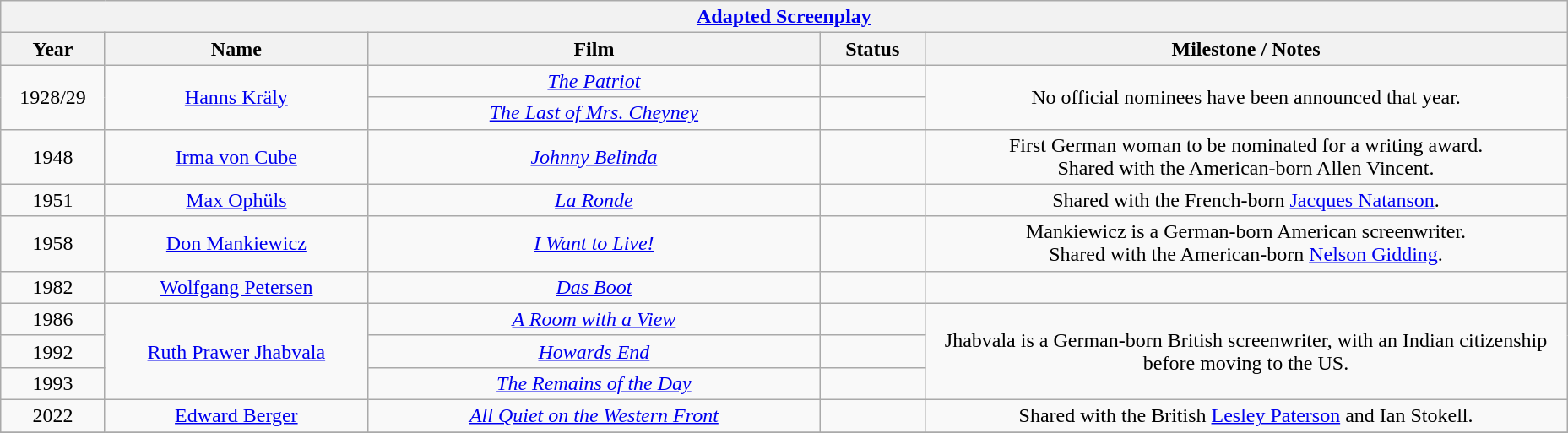<table class="wikitable" style="text-align: center">
<tr>
<th colspan=6 style="text-align:center;"><a href='#'>Adapted Screenplay</a></th>
</tr>
<tr>
<th style="width:075px;">Year</th>
<th style="width:200px;">Name</th>
<th style="width:350px;">Film</th>
<th style="width:075px;">Status</th>
<th style="width:500px;">Milestone / Notes</th>
</tr>
<tr>
<td style="text-align: center" rowspan=2>1928/29</td>
<td rowspan="2"><a href='#'>Hanns Kräly</a></td>
<td><em><a href='#'>The Patriot</a></em></td>
<td></td>
<td rowspan="2">No official nominees have been announced that year.</td>
</tr>
<tr>
<td><em><a href='#'>The Last of Mrs. Cheyney</a></em></td>
<td></td>
</tr>
<tr>
<td>1948</td>
<td><a href='#'>Irma von Cube</a></td>
<td><em><a href='#'>Johnny Belinda</a></em></td>
<td></td>
<td>First German woman to be nominated for a writing award.<br>Shared with the American-born Allen Vincent.</td>
</tr>
<tr>
<td>1951</td>
<td><a href='#'>Max Ophüls</a></td>
<td><em><a href='#'>La Ronde</a></em></td>
<td></td>
<td>Shared with the French-born <a href='#'>Jacques Natanson</a>.</td>
</tr>
<tr>
<td style="text-align: center">1958</td>
<td><a href='#'>Don Mankiewicz</a></td>
<td><em><a href='#'>I Want to Live!</a></em></td>
<td></td>
<td>Mankiewicz is a German-born American screenwriter.<br>Shared with the American-born <a href='#'>Nelson Gidding</a>.</td>
</tr>
<tr>
<td style="text-align: center">1982</td>
<td><a href='#'>Wolfgang Petersen</a></td>
<td><em><a href='#'>Das Boot</a></em></td>
<td></td>
<td></td>
</tr>
<tr>
<td style="text-align: center">1986</td>
<td rowspan=3><a href='#'>Ruth Prawer Jhabvala</a></td>
<td><em><a href='#'>A Room with a View</a></em></td>
<td></td>
<td rowspan="3">Jhabvala is a German-born British screenwriter, with an Indian citizenship before moving to the US.</td>
</tr>
<tr>
<td style="text-align: center">1992</td>
<td><em><a href='#'>Howards End</a></em></td>
<td></td>
</tr>
<tr>
<td style="text-align: center">1993</td>
<td><em><a href='#'>The Remains of the Day</a></em></td>
<td></td>
</tr>
<tr>
<td style="text-align: center">2022</td>
<td><a href='#'>Edward Berger</a></td>
<td><em><a href='#'>All Quiet on the Western Front</a></em></td>
<td></td>
<td>Shared with the British <a href='#'>Lesley Paterson</a> and Ian Stokell.</td>
</tr>
<tr>
</tr>
</table>
